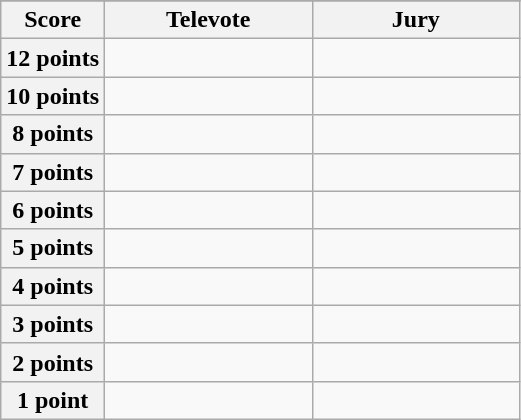<table class="wikitable">
<tr>
</tr>
<tr>
<th scope="col" width="20%">Score</th>
<th scope="col" width="40%">Televote</th>
<th scope="col" width="40%">Jury</th>
</tr>
<tr>
<th scope="row">12 points</th>
<td></td>
<td></td>
</tr>
<tr>
<th scope="row">10 points</th>
<td></td>
<td></td>
</tr>
<tr>
<th scope="row">8 points</th>
<td></td>
<td></td>
</tr>
<tr>
<th scope="row">7 points</th>
<td></td>
<td></td>
</tr>
<tr>
<th scope="row">6 points</th>
<td></td>
<td></td>
</tr>
<tr>
<th scope="row">5 points</th>
<td></td>
<td></td>
</tr>
<tr>
<th scope="row">4 points</th>
<td></td>
<td></td>
</tr>
<tr>
<th scope="row">3 points</th>
<td></td>
<td></td>
</tr>
<tr>
<th scope="row">2 points</th>
<td></td>
<td></td>
</tr>
<tr>
<th scope="row">1 point</th>
<td></td>
<td></td>
</tr>
</table>
